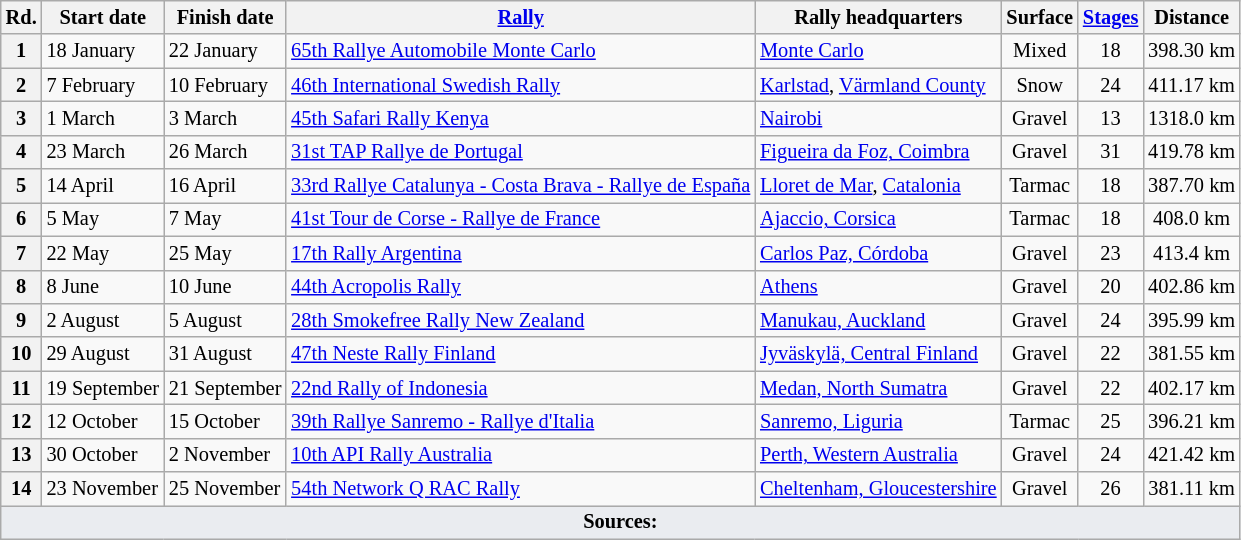<table class="wikitable" style="font-size: 85%;">
<tr>
<th>Rd.</th>
<th>Start date</th>
<th>Finish date</th>
<th><a href='#'>Rally</a></th>
<th>Rally headquarters</th>
<th>Surface</th>
<th><a href='#'>Stages</a></th>
<th>Distance</th>
</tr>
<tr>
<th>1</th>
<td>18 January</td>
<td>22 January</td>
<td> <a href='#'>65th Rallye Automobile Monte Carlo</a></td>
<td><a href='#'>Monte Carlo</a></td>
<td align=center>Mixed</td>
<td align=center>18</td>
<td align=center>398.30 km</td>
</tr>
<tr>
<th>2</th>
<td>7 February</td>
<td>10 February</td>
<td> <a href='#'>46th International Swedish Rally</a></td>
<td><a href='#'>Karlstad</a>, <a href='#'>Värmland County</a></td>
<td align=center>Snow</td>
<td align=center>24</td>
<td align=center>411.17 km</td>
</tr>
<tr>
<th>3</th>
<td>1 March</td>
<td>3 March</td>
<td> <a href='#'>45th Safari Rally Kenya</a></td>
<td><a href='#'>Nairobi</a></td>
<td align=center>Gravel</td>
<td align=center>13</td>
<td align=center>1318.0 km</td>
</tr>
<tr>
<th>4</th>
<td>23 March</td>
<td>26 March</td>
<td> <a href='#'>31st TAP Rallye de Portugal</a></td>
<td><a href='#'>Figueira da Foz, Coimbra</a></td>
<td align=center>Gravel</td>
<td align=center>31</td>
<td align=center>419.78 km</td>
</tr>
<tr>
<th>5</th>
<td>14 April</td>
<td>16 April</td>
<td> <a href='#'>33rd Rallye Catalunya - Costa Brava - Rallye de España</a></td>
<td><a href='#'>Lloret de Mar</a>, <a href='#'>Catalonia</a></td>
<td align=center>Tarmac</td>
<td align=center>18</td>
<td align=center>387.70 km</td>
</tr>
<tr>
<th>6</th>
<td>5 May</td>
<td>7 May</td>
<td> <a href='#'>41st Tour de Corse - Rallye de France</a></td>
<td><a href='#'>Ajaccio, Corsica</a></td>
<td align=center>Tarmac</td>
<td align=center>18</td>
<td align=center>408.0 km</td>
</tr>
<tr>
<th>7</th>
<td>22 May</td>
<td>25 May</td>
<td> <a href='#'>17th Rally Argentina</a></td>
<td><a href='#'>Carlos Paz, Córdoba</a></td>
<td align=center>Gravel</td>
<td align=center>23</td>
<td align=center>413.4 km</td>
</tr>
<tr>
<th>8</th>
<td>8 June</td>
<td>10 June</td>
<td> <a href='#'>44th Acropolis Rally</a></td>
<td><a href='#'>Athens</a></td>
<td align=center>Gravel</td>
<td align=center>20</td>
<td align=center>402.86 km</td>
</tr>
<tr>
<th>9</th>
<td>2 August</td>
<td>5 August</td>
<td> <a href='#'>28th Smokefree Rally New Zealand</a></td>
<td><a href='#'>Manukau, Auckland</a></td>
<td align=center>Gravel</td>
<td align=center>24</td>
<td align=center>395.99 km</td>
</tr>
<tr>
<th>10</th>
<td>29 August</td>
<td>31 August</td>
<td> <a href='#'>47th Neste Rally Finland</a></td>
<td><a href='#'>Jyväskylä, Central Finland</a></td>
<td align=center>Gravel</td>
<td align=center>22</td>
<td align=center>381.55 km</td>
</tr>
<tr>
<th>11</th>
<td>19 September</td>
<td>21 September</td>
<td> <a href='#'>22nd Rally of Indonesia</a></td>
<td><a href='#'>Medan, North Sumatra</a></td>
<td align=center>Gravel</td>
<td align=center>22</td>
<td align=center>402.17 km</td>
</tr>
<tr>
<th>12</th>
<td>12 October</td>
<td>15 October</td>
<td> <a href='#'>39th Rallye Sanremo - Rallye d'Italia</a></td>
<td><a href='#'>Sanremo, Liguria</a></td>
<td align=center>Tarmac</td>
<td align=center>25</td>
<td align=center>396.21 km</td>
</tr>
<tr>
<th>13</th>
<td>30 October</td>
<td>2 November</td>
<td> <a href='#'>10th API Rally Australia</a></td>
<td><a href='#'>Perth, Western Australia</a></td>
<td align=center>Gravel</td>
<td align=center>24</td>
<td align=center>421.42 km</td>
</tr>
<tr>
<th>14</th>
<td>23 November</td>
<td>25 November</td>
<td> <a href='#'>54th Network Q RAC Rally</a></td>
<td><a href='#'>Cheltenham, Gloucestershire</a></td>
<td align=center>Gravel</td>
<td align="center">26</td>
<td align="center">381.11 km</td>
</tr>
<tr>
<td colspan="8" style="background-color:#EAECF0;text-align:center"><strong>Sources:</strong></td>
</tr>
</table>
